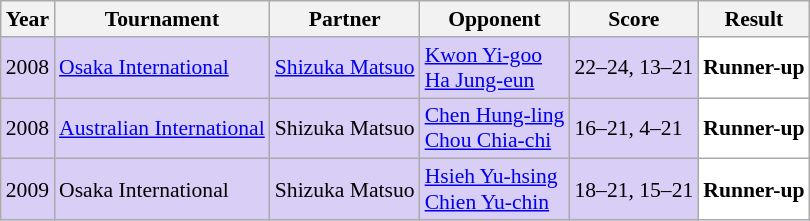<table class="sortable wikitable" style="font-size: 90%;">
<tr>
<th>Year</th>
<th>Tournament</th>
<th>Partner</th>
<th>Opponent</th>
<th>Score</th>
<th>Result</th>
</tr>
<tr style="background:#D8CEF6">
<td align="center">2008</td>
<td align="left"><a href='#'>Osaka International</a></td>
<td align="left"> <a href='#'>Shizuka Matsuo</a></td>
<td align="left"> <a href='#'>Kwon Yi-goo</a><br> <a href='#'>Ha Jung-eun</a></td>
<td align="left">22–24, 13–21</td>
<td style="text-align:left; background:white"> <strong>Runner-up</strong></td>
</tr>
<tr style="background:#D8CEF6">
<td align="center">2008</td>
<td align="left"><a href='#'>Australian International</a></td>
<td align="left"> Shizuka Matsuo</td>
<td align="left"> <a href='#'>Chen Hung-ling</a><br> <a href='#'>Chou Chia-chi</a></td>
<td align="left">16–21, 4–21</td>
<td style="text-align:left; background:white"> <strong>Runner-up</strong></td>
</tr>
<tr style="background:#D8CEF6">
<td align="center">2009</td>
<td align="left">Osaka International</td>
<td align="left"> Shizuka Matsuo</td>
<td align="left"> <a href='#'>Hsieh Yu-hsing</a><br> <a href='#'>Chien Yu-chin</a></td>
<td align="left">18–21, 15–21</td>
<td style="text-align:left; background:white"> <strong>Runner-up</strong></td>
</tr>
</table>
